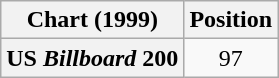<table class="wikitable plainrowheaders" style="text-align:center">
<tr>
<th scope="col">Chart (1999)</th>
<th scope="col">Position</th>
</tr>
<tr>
<th scope="row">US <em>Billboard</em> 200</th>
<td>97</td>
</tr>
</table>
